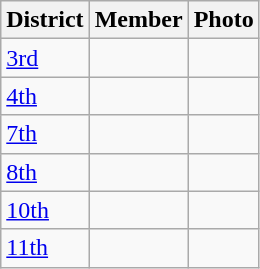<table class="wikitable sortable">
<tr>
<th>District</th>
<th>Member</th>
<th>Photo</th>
</tr>
<tr>
<td><a href='#'>3rd</a></td>
<td></td>
<td></td>
</tr>
<tr>
<td><a href='#'>4th</a></td>
<td></td>
<td></td>
</tr>
<tr>
<td><a href='#'>7th</a></td>
<td></td>
<td></td>
</tr>
<tr>
<td><a href='#'>8th</a></td>
<td></td>
<td></td>
</tr>
<tr>
<td><a href='#'>10th</a></td>
<td></td>
<td></td>
</tr>
<tr>
<td><a href='#'>11th</a></td>
<td></td>
<td></td>
</tr>
</table>
